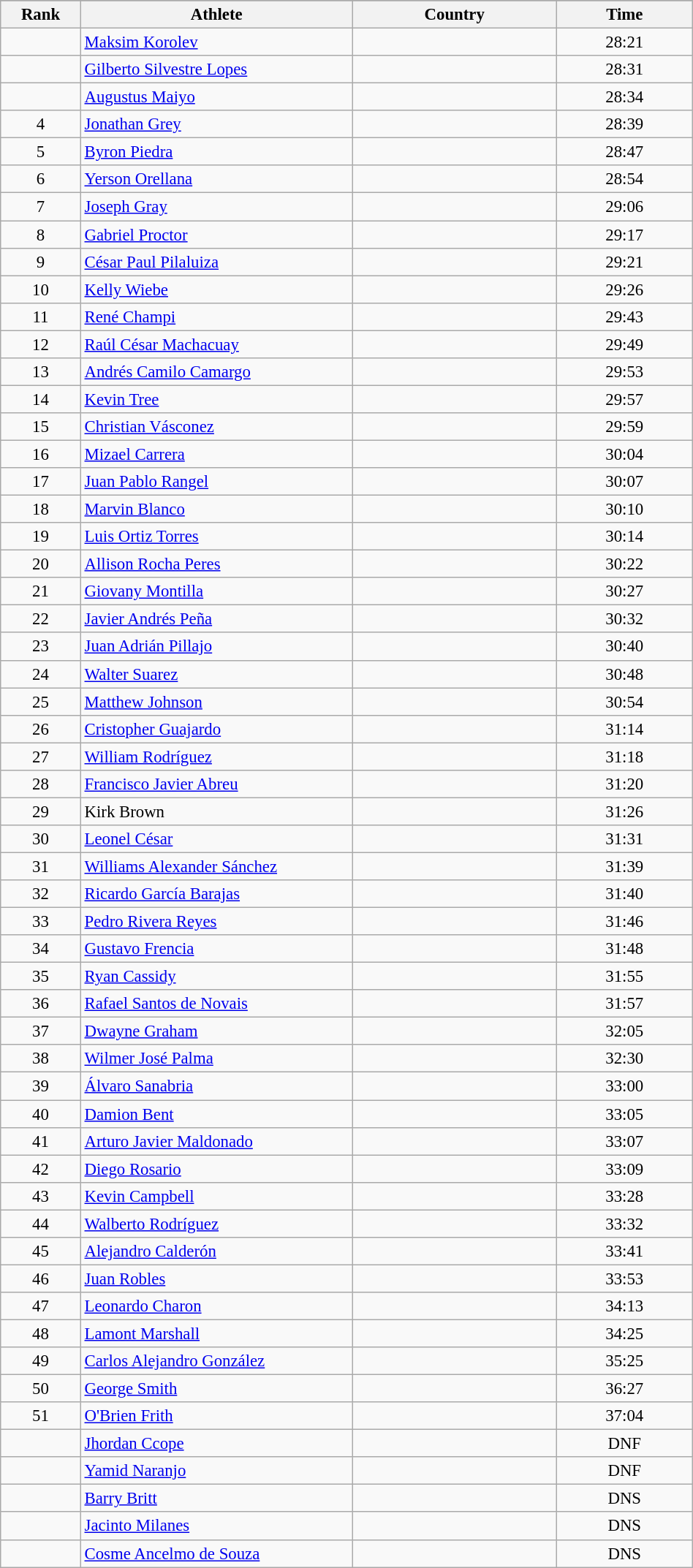<table class="wikitable sortable" style=" text-align:center; font-size:95%;" width="50%">
<tr>
</tr>
<tr>
<th width=5%>Rank</th>
<th width=20%>Athlete</th>
<th width=15%>Country</th>
<th width=10%>Time</th>
</tr>
<tr>
<td align=center></td>
<td align=left><a href='#'>Maksim Korolev</a></td>
<td align=left></td>
<td>28:21</td>
</tr>
<tr>
<td align=center></td>
<td align=left><a href='#'>Gilberto Silvestre Lopes</a></td>
<td align=left></td>
<td>28:31</td>
</tr>
<tr>
<td align=center></td>
<td align=left><a href='#'>Augustus Maiyo</a></td>
<td align=left></td>
<td>28:34</td>
</tr>
<tr>
<td align=center>4</td>
<td align=left><a href='#'>Jonathan Grey</a></td>
<td align=left></td>
<td>28:39</td>
</tr>
<tr>
<td align=center>5</td>
<td align=left><a href='#'>Byron Piedra</a></td>
<td align=left></td>
<td>28:47</td>
</tr>
<tr>
<td align=center>6</td>
<td align=left><a href='#'>Yerson Orellana</a></td>
<td align=left></td>
<td>28:54</td>
</tr>
<tr>
<td align=center>7</td>
<td align=left><a href='#'>Joseph Gray</a></td>
<td align=left></td>
<td>29:06</td>
</tr>
<tr>
<td align=center>8</td>
<td align=left><a href='#'>Gabriel Proctor</a></td>
<td align=left></td>
<td>29:17</td>
</tr>
<tr>
<td align=center>9</td>
<td align=left><a href='#'>César Paul Pilaluiza</a></td>
<td align=left></td>
<td>29:21</td>
</tr>
<tr>
<td align=center>10</td>
<td align=left><a href='#'>Kelly Wiebe</a></td>
<td align=left></td>
<td>29:26</td>
</tr>
<tr>
<td align=center>11</td>
<td align=left><a href='#'>René Champi</a></td>
<td align=left></td>
<td>29:43</td>
</tr>
<tr>
<td align=center>12</td>
<td align=left><a href='#'>Raúl César Machacuay</a></td>
<td align=left></td>
<td>29:49</td>
</tr>
<tr>
<td align=center>13</td>
<td align=left><a href='#'>Andrés Camilo Camargo</a></td>
<td align=left></td>
<td>29:53</td>
</tr>
<tr>
<td align=center>14</td>
<td align=left><a href='#'>Kevin Tree</a></td>
<td align=left></td>
<td>29:57</td>
</tr>
<tr>
<td align=center>15</td>
<td align=left><a href='#'>Christian Vásconez</a></td>
<td align=left></td>
<td>29:59</td>
</tr>
<tr>
<td align=center>16</td>
<td align=left><a href='#'>Mizael Carrera</a></td>
<td align=left></td>
<td>30:04</td>
</tr>
<tr>
<td align=center>17</td>
<td align=left><a href='#'>Juan Pablo Rangel</a></td>
<td align=left></td>
<td>30:07</td>
</tr>
<tr>
<td align=center>18</td>
<td align=left><a href='#'>Marvin Blanco</a></td>
<td align=left></td>
<td>30:10</td>
</tr>
<tr>
<td align=center>19</td>
<td align=left><a href='#'>Luis Ortiz Torres</a></td>
<td align=left></td>
<td>30:14</td>
</tr>
<tr>
<td align=center>20</td>
<td align=left><a href='#'>Allison Rocha Peres</a></td>
<td align=left></td>
<td>30:22</td>
</tr>
<tr>
<td align=center>21</td>
<td align=left><a href='#'>Giovany Montilla</a></td>
<td align=left></td>
<td>30:27</td>
</tr>
<tr>
<td align=center>22</td>
<td align=left><a href='#'>Javier Andrés Peña</a></td>
<td align=left></td>
<td>30:32</td>
</tr>
<tr>
<td align=center>23</td>
<td align=left><a href='#'>Juan Adrián Pillajo</a></td>
<td align=left></td>
<td>30:40</td>
</tr>
<tr>
<td align=center>24</td>
<td align=left><a href='#'>Walter Suarez</a></td>
<td align=left></td>
<td>30:48</td>
</tr>
<tr>
<td align=center>25</td>
<td align=left><a href='#'>Matthew Johnson</a></td>
<td align=left></td>
<td>30:54</td>
</tr>
<tr>
<td align=center>26</td>
<td align=left><a href='#'>Cristopher Guajardo</a></td>
<td align=left></td>
<td>31:14</td>
</tr>
<tr>
<td align=center>27</td>
<td align=left><a href='#'>William Rodríguez</a></td>
<td align=left></td>
<td>31:18</td>
</tr>
<tr>
<td align=center>28</td>
<td align=left><a href='#'>Francisco Javier Abreu</a></td>
<td align=left></td>
<td>31:20</td>
</tr>
<tr>
<td align=center>29</td>
<td align=left>Kirk Brown</td>
<td align=left></td>
<td>31:26</td>
</tr>
<tr>
<td align=center>30</td>
<td align=left><a href='#'>Leonel César</a></td>
<td align=left></td>
<td>31:31</td>
</tr>
<tr>
<td align=center>31</td>
<td align=left><a href='#'>Williams Alexander Sánchez</a></td>
<td align=left></td>
<td>31:39</td>
</tr>
<tr>
<td align=center>32</td>
<td align=left><a href='#'>Ricardo García Barajas</a></td>
<td align=left></td>
<td>31:40</td>
</tr>
<tr>
<td align=center>33</td>
<td align=left><a href='#'>Pedro Rivera Reyes</a></td>
<td align=left></td>
<td>31:46</td>
</tr>
<tr>
<td align=center>34</td>
<td align=left><a href='#'>Gustavo Frencia</a></td>
<td align=left></td>
<td>31:48</td>
</tr>
<tr>
<td align=center>35</td>
<td align=left><a href='#'>Ryan Cassidy</a></td>
<td align=left></td>
<td>31:55</td>
</tr>
<tr>
<td align=center>36</td>
<td align=left><a href='#'>Rafael Santos de Novais</a></td>
<td align=left></td>
<td>31:57</td>
</tr>
<tr>
<td align=center>37</td>
<td align=left><a href='#'>Dwayne Graham</a></td>
<td align=left></td>
<td>32:05</td>
</tr>
<tr>
<td align=center>38</td>
<td align=left><a href='#'>Wilmer José Palma</a></td>
<td align=left></td>
<td>32:30</td>
</tr>
<tr>
<td align=center>39</td>
<td align=left><a href='#'>Álvaro Sanabria</a></td>
<td align=left></td>
<td>33:00</td>
</tr>
<tr>
<td align=center>40</td>
<td align=left><a href='#'>Damion Bent</a></td>
<td align=left></td>
<td>33:05</td>
</tr>
<tr>
<td align=center>41</td>
<td align=left><a href='#'>Arturo Javier Maldonado</a></td>
<td align=left></td>
<td>33:07</td>
</tr>
<tr>
<td align=center>42</td>
<td align=left><a href='#'>Diego Rosario</a></td>
<td align=left></td>
<td>33:09</td>
</tr>
<tr>
<td align=center>43</td>
<td align=left><a href='#'>Kevin Campbell</a></td>
<td align=left></td>
<td>33:28</td>
</tr>
<tr>
<td align=center>44</td>
<td align=left><a href='#'>Walberto Rodríguez</a></td>
<td align=left></td>
<td>33:32</td>
</tr>
<tr>
<td align=center>45</td>
<td align=left><a href='#'>Alejandro Calderón</a></td>
<td align=left></td>
<td>33:41</td>
</tr>
<tr>
<td align=center>46</td>
<td align=left><a href='#'>Juan Robles</a></td>
<td align=left></td>
<td>33:53</td>
</tr>
<tr>
<td align=center>47</td>
<td align=left><a href='#'>Leonardo Charon</a></td>
<td align=left></td>
<td>34:13</td>
</tr>
<tr>
<td align=center>48</td>
<td align=left><a href='#'>Lamont Marshall</a></td>
<td align=left></td>
<td>34:25</td>
</tr>
<tr>
<td align=center>49</td>
<td align=left><a href='#'>Carlos Alejandro González</a></td>
<td align=left></td>
<td>35:25</td>
</tr>
<tr>
<td align=center>50</td>
<td align=left><a href='#'>George Smith</a></td>
<td align=left></td>
<td>36:27</td>
</tr>
<tr>
<td align=center>51</td>
<td align=left><a href='#'>O'Brien Frith</a></td>
<td align=left></td>
<td>37:04</td>
</tr>
<tr>
<td align=center></td>
<td align=left><a href='#'>Jhordan Ccope</a></td>
<td align=left></td>
<td>DNF</td>
</tr>
<tr>
<td align=center></td>
<td align=left><a href='#'>Yamid Naranjo</a></td>
<td align=left></td>
<td>DNF</td>
</tr>
<tr>
<td align=center></td>
<td align=left><a href='#'>Barry Britt</a></td>
<td align=left></td>
<td>DNS</td>
</tr>
<tr>
<td align=center></td>
<td align=left><a href='#'>Jacinto Milanes</a></td>
<td align=left></td>
<td>DNS</td>
</tr>
<tr>
<td align=center></td>
<td align=left><a href='#'>Cosme Ancelmo de Souza</a></td>
<td align=left></td>
<td>DNS</td>
</tr>
</table>
